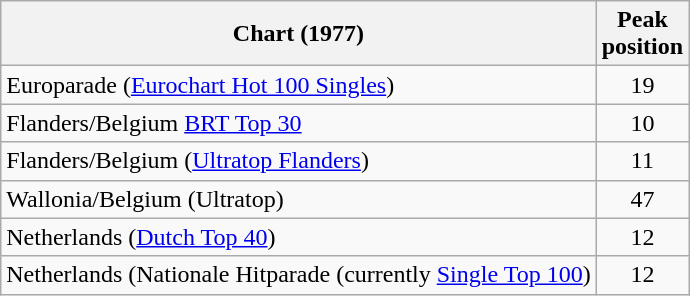<table class="wikitable">
<tr>
<th>Chart (1977)</th>
<th>Peak<br>position</th>
</tr>
<tr>
<td>Europarade (<a href='#'>Eurochart Hot 100 Singles</a>)</td>
<td align="center">19</td>
</tr>
<tr>
<td>Flanders/Belgium <a href='#'>BRT Top 30</a></td>
<td align="center">10</td>
</tr>
<tr>
<td>Flanders/Belgium (<a href='#'>Ultratop Flanders</a>)</td>
<td align="center">11</td>
</tr>
<tr>
<td>Wallonia/Belgium (Ultratop)</td>
<td align="center">47</td>
</tr>
<tr>
<td>Netherlands (<a href='#'>Dutch Top 40</a>)</td>
<td align="center">12</td>
</tr>
<tr>
<td>Netherlands (Nationale Hitparade (currently <a href='#'>Single Top 100</a>) </td>
<td align="center">12</td>
</tr>
</table>
